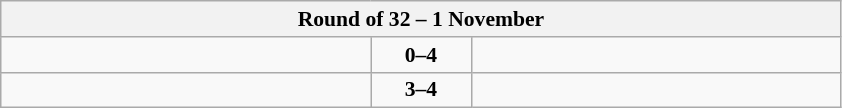<table class="wikitable" style="text-align: center; font-size:90% ">
<tr>
<th colspan=3>Round of 32 – 1 November</th>
</tr>
<tr>
<td align=left width="240"></td>
<td align=center width="60"><strong>0–4</strong></td>
<td align=left width="240"><strong></strong></td>
</tr>
<tr>
<td align=left></td>
<td align=center><strong>3–4</strong></td>
<td align=left><strong></strong></td>
</tr>
</table>
